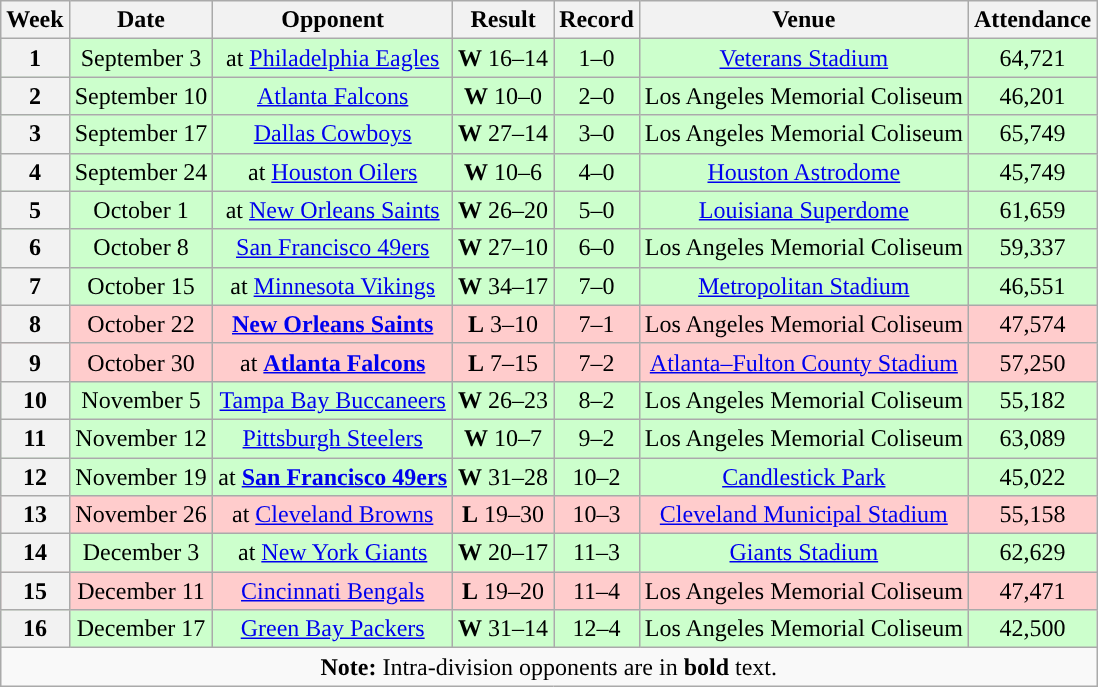<table class="wikitable" style="text-align:center">
<tr>
<th>Week</th>
<th>Date</th>
<th>Opponent</th>
<th>Result</th>
<th>Record</th>
<th>Venue</th>
<th>Attendance</th>
</tr>
<tr style="background:#cfc">
<th>1</th>
<td>September 3</td>
<td>at <a href='#'>Philadelphia Eagles</a></td>
<td><strong>W</strong> 16–14</td>
<td>1–0</td>
<td><a href='#'>Veterans Stadium</a></td>
<td>64,721</td>
</tr>
<tr style="background:#cfc">
<th>2</th>
<td>September 10</td>
<td><a href='#'>Atlanta Falcons</a></td>
<td><strong>W</strong> 10–0</td>
<td>2–0</td>
<td>Los Angeles Memorial Coliseum</td>
<td>46,201</td>
</tr>
<tr style="background:#cfc">
<th>3</th>
<td>September 17</td>
<td><a href='#'>Dallas Cowboys</a></td>
<td><strong>W</strong> 27–14</td>
<td>3–0</td>
<td>Los Angeles Memorial Coliseum</td>
<td>65,749</td>
</tr>
<tr style="background:#cfc">
<th>4</th>
<td>September 24</td>
<td>at <a href='#'>Houston Oilers</a></td>
<td><strong>W</strong> 10–6</td>
<td>4–0</td>
<td><a href='#'>Houston Astrodome</a></td>
<td>45,749</td>
</tr>
<tr style="background:#cfc">
<th>5</th>
<td>October 1</td>
<td>at <a href='#'>New Orleans Saints</a></td>
<td><strong>W</strong> 26–20</td>
<td>5–0</td>
<td><a href='#'>Louisiana Superdome</a></td>
<td>61,659</td>
</tr>
<tr style="background:#cfc">
<th>6</th>
<td>October 8</td>
<td><a href='#'>San Francisco 49ers</a></td>
<td><strong>W</strong> 27–10</td>
<td>6–0</td>
<td>Los Angeles Memorial Coliseum</td>
<td>59,337</td>
</tr>
<tr style="background:#cfc">
<th>7</th>
<td>October 15</td>
<td>at <a href='#'>Minnesota Vikings</a></td>
<td><strong>W</strong> 34–17</td>
<td>7–0</td>
<td><a href='#'>Metropolitan Stadium</a></td>
<td>46,551</td>
</tr>
<tr style="background:#fcc">
<th>8</th>
<td>October 22</td>
<td><strong><a href='#'>New Orleans Saints</a></strong></td>
<td><strong>L</strong> 3–10</td>
<td>7–1</td>
<td>Los Angeles Memorial Coliseum</td>
<td>47,574</td>
</tr>
<tr style="background:#fcc">
<th>9</th>
<td>October 30</td>
<td>at <strong><a href='#'>Atlanta Falcons</a></strong></td>
<td><strong>L</strong> 7–15</td>
<td>7–2</td>
<td><a href='#'>Atlanta–Fulton County Stadium</a></td>
<td>57,250</td>
</tr>
<tr style="background:#cfc">
<th>10</th>
<td>November 5</td>
<td><a href='#'>Tampa Bay Buccaneers</a></td>
<td><strong>W</strong> 26–23</td>
<td>8–2</td>
<td>Los Angeles Memorial Coliseum</td>
<td>55,182</td>
</tr>
<tr style="background:#cfc">
<th>11</th>
<td>November 12</td>
<td><a href='#'>Pittsburgh Steelers</a></td>
<td><strong>W</strong> 10–7</td>
<td>9–2</td>
<td>Los Angeles Memorial Coliseum</td>
<td>63,089</td>
</tr>
<tr style="background:#cfc">
<th>12</th>
<td>November 19</td>
<td>at <strong><a href='#'>San Francisco 49ers</a></strong></td>
<td><strong>W</strong> 31–28</td>
<td>10–2</td>
<td><a href='#'>Candlestick Park</a></td>
<td>45,022</td>
</tr>
<tr style="background:#fcc">
<th>13</th>
<td>November 26</td>
<td>at <a href='#'>Cleveland Browns</a></td>
<td><strong>L</strong> 19–30</td>
<td>10–3</td>
<td><a href='#'>Cleveland Municipal Stadium</a></td>
<td>55,158</td>
</tr>
<tr style="background:#cfc">
<th>14</th>
<td>December 3</td>
<td>at <a href='#'>New York Giants</a></td>
<td><strong>W</strong> 20–17</td>
<td>11–3</td>
<td><a href='#'>Giants Stadium</a></td>
<td>62,629</td>
</tr>
<tr style="background:#fcc">
<th>15</th>
<td>December 11</td>
<td><a href='#'>Cincinnati Bengals</a></td>
<td><strong>L</strong> 19–20</td>
<td>11–4</td>
<td>Los Angeles Memorial Coliseum</td>
<td>47,471</td>
</tr>
<tr style="background:#cfc">
<th>16</th>
<td>December 17</td>
<td><a href='#'>Green Bay Packers</a></td>
<td><strong>W</strong> 31–14</td>
<td>12–4</td>
<td>Los Angeles Memorial Coliseum</td>
<td>42,500</td>
</tr>
<tr>
<td colspan="8"><strong>Note:</strong> Intra-division opponents are in <strong>bold</strong> text.</td>
</tr>
</table>
